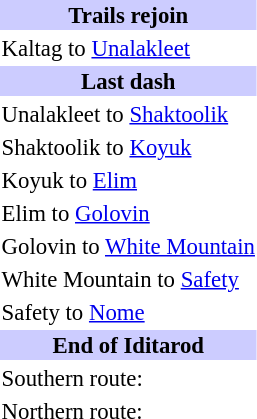<table class="toccolours" style="float:left; margin:0 .4em; font-size:95%">
<tr>
<th style="text-align:center; background:#ccf;">Trails rejoin</th>
</tr>
<tr>
<td>Kaltag to <a href='#'>Unalakleet</a> </td>
</tr>
<tr>
<th style="text-align:center; background:#ccf;">Last dash</th>
</tr>
<tr>
<td>Unalakleet to <a href='#'>Shaktoolik</a> </td>
</tr>
<tr>
<td>Shaktoolik to <a href='#'>Koyuk</a> </td>
</tr>
<tr>
<td>Koyuk to <a href='#'>Elim</a> </td>
</tr>
<tr>
<td>Elim to <a href='#'>Golovin</a> </td>
</tr>
<tr>
<td>Golovin to <a href='#'>White Mountain</a> </td>
</tr>
<tr>
<td>White Mountain to <a href='#'>Safety</a> </td>
</tr>
<tr>
<td>Safety to <a href='#'>Nome</a> </td>
</tr>
<tr>
<th style="text-align:center; background:#ccf;">End of Iditarod</th>
</tr>
<tr>
<td>Southern route: </td>
</tr>
<tr>
<td>Northern route: </td>
</tr>
</table>
